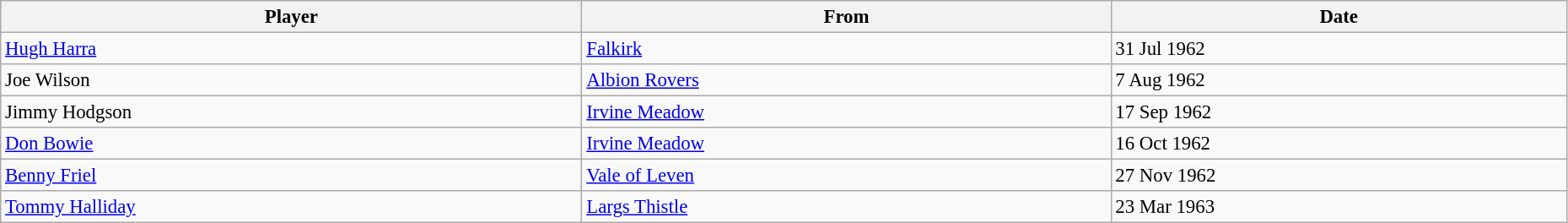<table class="wikitable" style="text-align:center; font-size:95%;width:98%; text-align:left">
<tr>
<th>Player</th>
<th>From</th>
<th>Date</th>
</tr>
<tr>
<td> <a href='#'>Hugh Harra</a></td>
<td> <a href='#'>Falkirk</a></td>
<td>31 Jul 1962</td>
</tr>
<tr>
<td> Joe Wilson</td>
<td> <a href='#'>Albion Rovers</a></td>
<td>7 Aug 1962</td>
</tr>
<tr>
<td> Jimmy Hodgson</td>
<td> <a href='#'>Irvine Meadow</a></td>
<td>17 Sep 1962</td>
</tr>
<tr>
<td> <a href='#'>Don Bowie</a></td>
<td> <a href='#'>Irvine Meadow</a></td>
<td>16 Oct 1962</td>
</tr>
<tr>
<td> <a href='#'>Benny Friel</a></td>
<td> <a href='#'>Vale of Leven</a></td>
<td>27 Nov 1962</td>
</tr>
<tr>
<td> <a href='#'>Tommy Halliday</a></td>
<td> <a href='#'>Largs Thistle</a></td>
<td>23 Mar 1963</td>
</tr>
</table>
